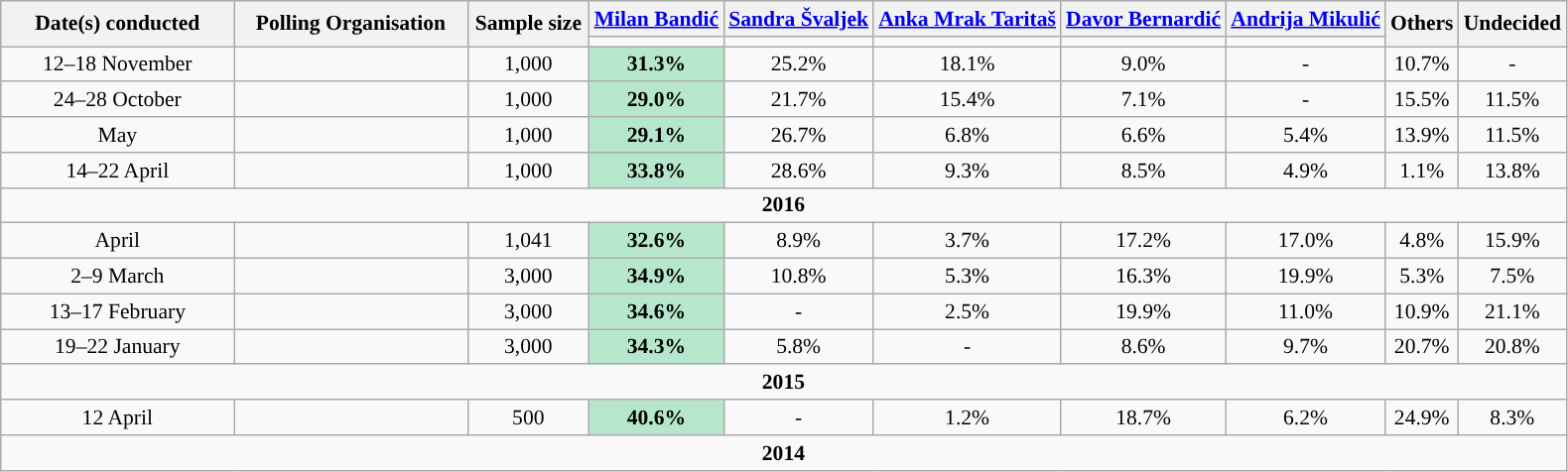<table class="wikitable" style="text-align:center; font-size:90%;">
<tr>
<th style="width:150px;" rowspan=2>Date(s) conducted</th>
<th style="width:150px;" rowspan=2>Polling Organisation</th>
<th style="width:75px;" rowspan=2>Sample size</th>
<th><a href='#'>Milan Bandić</a></th>
<th><a href='#'>Sandra Švaljek</a></th>
<th><a href='#'>Anka Mrak Taritaš</a></th>
<th><a href='#'>Davor Bernardić</a></th>
<th><a href='#'>Andrija Mikulić</a></th>
<th style="width:40px;" rowspan="2">Others</th>
<th style="width:40px;" rowspan="2">Undecided</th>
</tr>
<tr>
<td style="background: "></td>
<td style="background: "></td>
<td style="background: "></td>
<td style="background: "></td>
<td style="background: "></td>
</tr>
<tr>
<td>12–18 November</td>
<td></td>
<td>1,000</td>
<td style="background: #b6e7cc"><strong>31.3%</strong></td>
<td>25.2%</td>
<td>18.1%</td>
<td>9.0%</td>
<td>-</td>
<td>10.7%</td>
<td>-</td>
</tr>
<tr>
<td>24–28 October</td>
<td></td>
<td>1,000</td>
<td style="background: #b6e7cc"><strong>29.0%</strong></td>
<td>21.7%</td>
<td>15.4%</td>
<td>7.1%</td>
<td>-</td>
<td>15.5%</td>
<td>11.5%</td>
</tr>
<tr>
<td>May</td>
<td></td>
<td>1,000</td>
<td style="background: #b6e7cc"><strong>29.1%</strong></td>
<td>26.7%</td>
<td>6.8%</td>
<td>6.6%</td>
<td>5.4%</td>
<td>13.9%</td>
<td>11.5%</td>
</tr>
<tr>
<td>14–22 April</td>
<td></td>
<td>1,000</td>
<td style="background: #b6e7cc"><strong>33.8%</strong></td>
<td>28.6%</td>
<td>9.3%</td>
<td>8.5%</td>
<td>4.9%</td>
<td>1.1%</td>
<td>13.8%</td>
</tr>
<tr>
<td colspan="12"><strong>2016</strong></td>
</tr>
<tr>
<td>April</td>
<td></td>
<td>1,041</td>
<td style="background: #b6e7cc"><strong>32.6%</strong></td>
<td>8.9%</td>
<td>3.7%</td>
<td>17.2%</td>
<td>17.0%</td>
<td>4.8%</td>
<td>15.9%</td>
</tr>
<tr>
<td>2–9 March</td>
<td></td>
<td>3,000</td>
<td style="background: #b6e7cc"><strong>34.9%</strong></td>
<td>10.8%</td>
<td>5.3%</td>
<td>16.3%</td>
<td>19.9%</td>
<td>5.3%</td>
<td>7.5%</td>
</tr>
<tr>
<td>13–17 February</td>
<td></td>
<td>3,000</td>
<td style="background: #b6e7cc"><strong>34.6%</strong></td>
<td>-</td>
<td>2.5%</td>
<td>19.9%</td>
<td>11.0%</td>
<td>10.9%</td>
<td>21.1%</td>
</tr>
<tr>
<td>19–22 January</td>
<td></td>
<td>3,000</td>
<td style="background: #b6e7cc"><strong>34.3%</strong></td>
<td>5.8%</td>
<td>-</td>
<td>8.6%</td>
<td>9.7%</td>
<td>20.7%</td>
<td>20.8%</td>
</tr>
<tr>
<td colspan="12"><strong>2015</strong></td>
</tr>
<tr>
<td>12 April</td>
<td></td>
<td>500</td>
<td style="background: #b6e7cc"><strong>40.6%</strong></td>
<td>-</td>
<td>1.2%</td>
<td>18.7%</td>
<td>6.2%</td>
<td>24.9%</td>
<td>8.3%</td>
</tr>
<tr>
<td colspan="12"><strong>2014</strong></td>
</tr>
</table>
